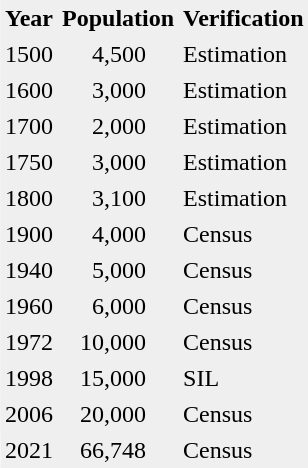<table border="0" border="black" cellpadding="3" cellspacing="0" style="float:right; background:#efefef;">
<tr style="background:#efefef;">
<th>Year</th>
<th>Population</th>
<th>Verification</th>
</tr>
<tr style="background:#efefef;">
<td>1500</td>
<td>     4,500</td>
<td>Estimation</td>
</tr>
<tr style="background:#efefef;">
<td>1600</td>
<td>     3,000</td>
<td>Estimation</td>
</tr>
<tr style="background:#efefef;">
<td>1700</td>
<td>     2,000</td>
<td>Estimation</td>
</tr>
<tr style="background:#efefef;">
<td>1750</td>
<td>     3,000</td>
<td>Estimation</td>
</tr>
<tr style="background:#efefef;">
<td>1800</td>
<td>     3,100</td>
<td>Estimation</td>
</tr>
<tr style="background:#efefef;">
<td>1900</td>
<td>     4,000</td>
<td>Census</td>
</tr>
<tr style="background:#efefef;">
<td>1940</td>
<td>     5,000</td>
<td>Census</td>
</tr>
<tr style="background:#efefef;">
<td>1960</td>
<td>     6,000</td>
<td>Census</td>
</tr>
<tr style="background:#efefef;">
<td>1972</td>
<td>   10,000</td>
<td>Census</td>
</tr>
<tr style="background:#efefef;">
<td>1998</td>
<td>   15,000</td>
<td>SIL</td>
</tr>
<tr style="background:#efefef;">
<td>2006</td>
<td>   20,000</td>
<td>Census</td>
</tr>
<tr>
<td>2021</td>
<td>   66,748</td>
<td>Census</td>
</tr>
</table>
